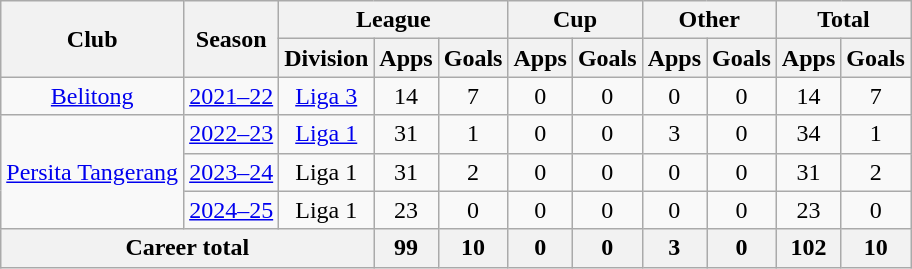<table class="wikitable" style="text-align: center">
<tr>
<th rowspan="2">Club</th>
<th rowspan="2">Season</th>
<th colspan="3">League</th>
<th colspan="2">Cup</th>
<th colspan="2">Other</th>
<th colspan="2">Total</th>
</tr>
<tr>
<th>Division</th>
<th>Apps</th>
<th>Goals</th>
<th>Apps</th>
<th>Goals</th>
<th>Apps</th>
<th>Goals</th>
<th>Apps</th>
<th>Goals</th>
</tr>
<tr>
<td rowspan="1"><a href='#'>Belitong</a></td>
<td><a href='#'>2021–22</a></td>
<td rowspan="1" valign="center"><a href='#'>Liga 3</a></td>
<td>14</td>
<td>7</td>
<td>0</td>
<td>0</td>
<td>0</td>
<td>0</td>
<td>14</td>
<td>7</td>
</tr>
<tr>
<td rowspan="3"><a href='#'>Persita Tangerang</a></td>
<td><a href='#'>2022–23</a></td>
<td rowspan="1" valign="center"><a href='#'>Liga 1</a></td>
<td>31</td>
<td>1</td>
<td>0</td>
<td>0</td>
<td>3</td>
<td>0</td>
<td>34</td>
<td>1</td>
</tr>
<tr>
<td><a href='#'>2023–24</a></td>
<td>Liga 1</td>
<td>31</td>
<td>2</td>
<td>0</td>
<td>0</td>
<td>0</td>
<td>0</td>
<td>31</td>
<td>2</td>
</tr>
<tr>
<td><a href='#'>2024–25</a></td>
<td>Liga 1</td>
<td>23</td>
<td>0</td>
<td>0</td>
<td>0</td>
<td>0</td>
<td>0</td>
<td>23</td>
<td>0</td>
</tr>
<tr>
<th colspan=3>Career total</th>
<th>99</th>
<th>10</th>
<th>0</th>
<th>0</th>
<th>3</th>
<th>0</th>
<th>102</th>
<th>10</th>
</tr>
</table>
